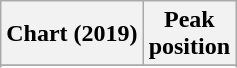<table class="wikitable plainrowheaders">
<tr>
<th scope="col">Chart (2019)</th>
<th scope="col">Peak<br>position</th>
</tr>
<tr>
</tr>
<tr>
</tr>
</table>
